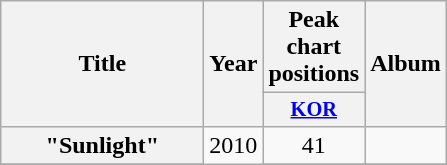<table class="wikitable plainrowheaders" style="text-align:center;">
<tr>
<th scope="col" rowspan="2" style="width:8em;">Title</th>
<th scope="col" rowspan="2">Year</th>
<th scope="col" colspan="1">Peak chart positions</th>
<th scope="col" rowspan="2">Album</th>
</tr>
<tr>
<th scope="col" style="width:3.2em;font-size:85%;"><a href='#'>KOR</a><br> </th>
</tr>
<tr>
<th scope="row">"Sunlight"</th>
<td rowspan="2">2010</td>
<td>41</td>
<td></td>
</tr>
<tr>
</tr>
</table>
